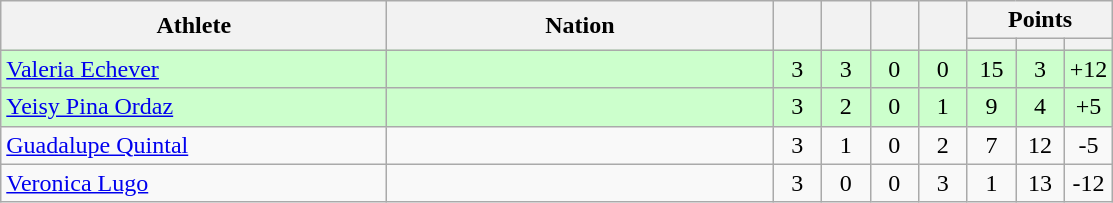<table class="wikitable" style="text-align: center; font-size:100% ">
<tr>
<th rowspan=2 width=250>Athlete</th>
<th rowspan=2 width=250>Nation</th>
<th rowspan=2 width=25></th>
<th rowspan=2 width=25></th>
<th rowspan=2 width=25></th>
<th rowspan=2 width=25></th>
<th colspan=3>Points</th>
</tr>
<tr>
<th width=25></th>
<th width=25></th>
<th width=25></th>
</tr>
<tr bgcolor="ccffcc">
<td align=left><a href='#'>Valeria Echever</a></td>
<td align=left></td>
<td>3</td>
<td>3</td>
<td>0</td>
<td>0</td>
<td>15</td>
<td>3</td>
<td>+12</td>
</tr>
<tr bgcolor="ccffcc">
<td align=left><a href='#'>Yeisy Pina Ordaz</a></td>
<td align=left></td>
<td>3</td>
<td>2</td>
<td>0</td>
<td>1</td>
<td>9</td>
<td>4</td>
<td>+5</td>
</tr>
<tr>
<td align=left><a href='#'>Guadalupe Quintal</a></td>
<td align=left></td>
<td>3</td>
<td>1</td>
<td>0</td>
<td>2</td>
<td>7</td>
<td>12</td>
<td>-5</td>
</tr>
<tr>
<td align=left><a href='#'>Veronica Lugo</a></td>
<td align=left></td>
<td>3</td>
<td>0</td>
<td>0</td>
<td>3</td>
<td>1</td>
<td>13</td>
<td>-12</td>
</tr>
</table>
